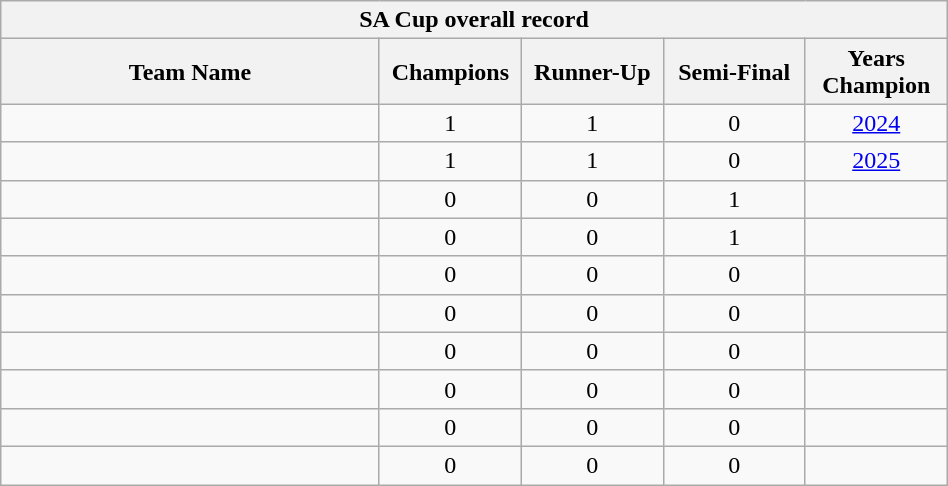<table class="wikitable sortable" style="text-align:center; width:50%;">
<tr>
<th colspan=5>SA Cup overall record</th>
</tr>
<tr>
<th style="width:40%;">Team Name</th>
<th style="width:15%;">Champions</th>
<th style="width:15%;">Runner-Up</th>
<th style="width:15%;">Semi-Final</th>
<th style="width:15%;">Years Champion</th>
</tr>
<tr>
<td style="text-align:left"></td>
<td>1</td>
<td>1</td>
<td>0</td>
<td><a href='#'>2024</a></td>
</tr>
<tr>
<td style="text-align:left"></td>
<td>1</td>
<td>1</td>
<td>0</td>
<td><a href='#'>2025</a></td>
</tr>
<tr>
<td style="text-align:left"></td>
<td>0</td>
<td>0</td>
<td>1</td>
<td></td>
</tr>
<tr>
<td style="text-align:left"></td>
<td>0</td>
<td>0</td>
<td>1</td>
<td></td>
</tr>
<tr>
<td style="text-align:left"></td>
<td>0</td>
<td>0</td>
<td>0</td>
<td></td>
</tr>
<tr>
<td style="text-align:left"></td>
<td>0</td>
<td>0</td>
<td>0</td>
<td></td>
</tr>
<tr>
<td style="text-align:left"></td>
<td>0</td>
<td>0</td>
<td>0</td>
<td></td>
</tr>
<tr>
<td style="text-align:left"></td>
<td>0</td>
<td>0</td>
<td>0</td>
<td></td>
</tr>
<tr>
<td style="text-align:left"></td>
<td>0</td>
<td>0</td>
<td>0</td>
<td></td>
</tr>
<tr>
<td style="text-align:left"></td>
<td>0</td>
<td>0</td>
<td>0</td>
<td></td>
</tr>
</table>
